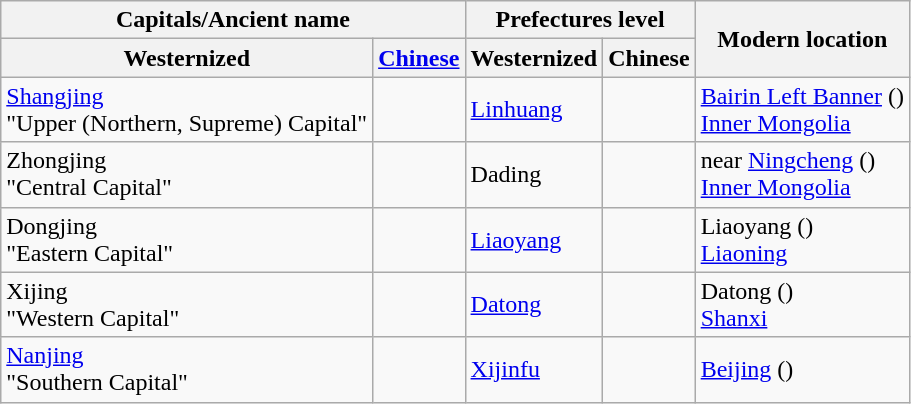<table class="wikitable">
<tr>
<th colspan="2">Capitals/Ancient name</th>
<th colspan="2">Prefectures level</th>
<th rowspan="2">Modern location</th>
</tr>
<tr>
<th>Westernized</th>
<th><a href='#'>Chinese</a></th>
<th>Westernized</th>
<th>Chinese</th>
</tr>
<tr>
<td><a href='#'>Shangjing</a><br>"Upper (Northern, Supreme) Capital"</td>
<td></td>
<td><a href='#'>Linhuang</a></td>
<td></td>
<td><a href='#'>Bairin Left Banner</a> ()<br><a href='#'>Inner Mongolia</a></td>
</tr>
<tr>
<td>Zhongjing<br>"Central Capital"</td>
<td></td>
<td>Dading</td>
<td></td>
<td>near <a href='#'>Ningcheng</a> ()<br><a href='#'>Inner Mongolia</a></td>
</tr>
<tr>
<td>Dongjing <br>"Eastern Capital"</td>
<td></td>
<td><a href='#'>Liaoyang</a></td>
<td></td>
<td>Liaoyang ()<br><a href='#'>Liaoning</a></td>
</tr>
<tr>
<td>Xijing<br>"Western Capital"</td>
<td></td>
<td><a href='#'>Datong</a></td>
<td></td>
<td>Datong ()<br><a href='#'>Shanxi</a></td>
</tr>
<tr>
<td><a href='#'>Nanjing</a><br>"Southern Capital"</td>
<td></td>
<td><a href='#'>Xijinfu</a></td>
<td></td>
<td><a href='#'>Beijing</a> ()</td>
</tr>
</table>
